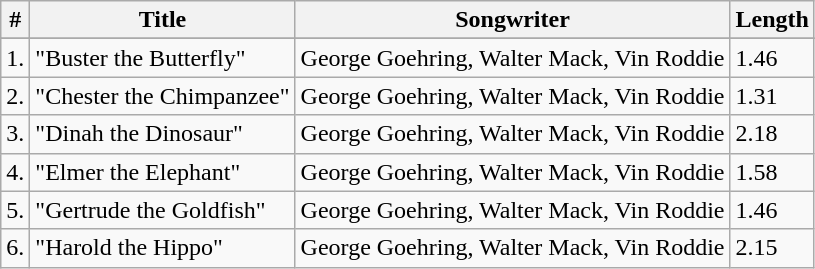<table class="wikitable">
<tr>
<th>#</th>
<th>Title</th>
<th>Songwriter</th>
<th>Length</th>
</tr>
<tr bgcolor="#ebf5ff">
</tr>
<tr>
<td>1.</td>
<td>"Buster the Butterfly"</td>
<td>George Goehring, Walter Mack, Vin Roddie</td>
<td>1.46</td>
</tr>
<tr>
<td>2.</td>
<td>"Chester the Chimpanzee"</td>
<td>George Goehring, Walter Mack, Vin Roddie</td>
<td>1.31</td>
</tr>
<tr>
<td>3.</td>
<td>"Dinah the Dinosaur"</td>
<td>George Goehring, Walter Mack, Vin Roddie</td>
<td>2.18</td>
</tr>
<tr>
<td>4.</td>
<td>"Elmer the Elephant"</td>
<td>George Goehring, Walter Mack, Vin Roddie</td>
<td>1.58</td>
</tr>
<tr>
<td>5.</td>
<td>"Gertrude the Goldfish"</td>
<td>George Goehring, Walter Mack, Vin Roddie</td>
<td>1.46</td>
</tr>
<tr>
<td>6.</td>
<td>"Harold the Hippo"</td>
<td>George Goehring, Walter Mack, Vin Roddie</td>
<td>2.15</td>
</tr>
</table>
